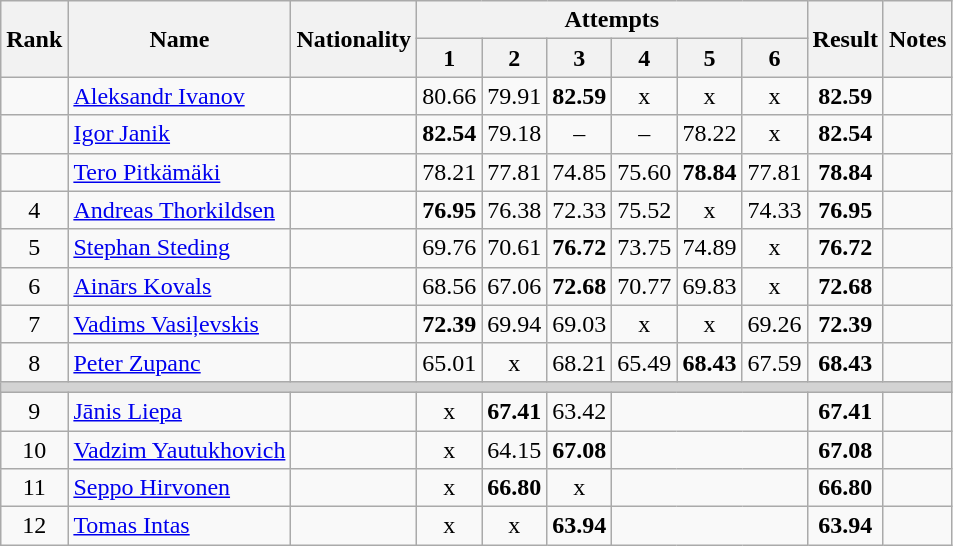<table class="wikitable sortable" style="text-align:center">
<tr>
<th rowspan=2>Rank</th>
<th rowspan=2>Name</th>
<th rowspan=2>Nationality</th>
<th colspan=6>Attempts</th>
<th rowspan=2>Result</th>
<th rowspan=2>Notes</th>
</tr>
<tr>
<th>1</th>
<th>2</th>
<th>3</th>
<th>4</th>
<th>5</th>
<th>6</th>
</tr>
<tr>
<td></td>
<td align=left><a href='#'>Aleksandr Ivanov</a></td>
<td align=left></td>
<td>80.66</td>
<td>79.91</td>
<td><strong>82.59</strong></td>
<td>x</td>
<td>x</td>
<td>x</td>
<td><strong>82.59</strong></td>
<td></td>
</tr>
<tr>
<td></td>
<td align=left><a href='#'>Igor Janik</a></td>
<td align=left></td>
<td><strong>82.54</strong></td>
<td>79.18</td>
<td>–</td>
<td>–</td>
<td>78.22</td>
<td>x</td>
<td><strong>82.54</strong></td>
<td></td>
</tr>
<tr>
<td></td>
<td align=left><a href='#'>Tero Pitkämäki</a></td>
<td align=left></td>
<td>78.21</td>
<td>77.81</td>
<td>74.85</td>
<td>75.60</td>
<td><strong>78.84</strong></td>
<td>77.81</td>
<td><strong>78.84</strong></td>
<td></td>
</tr>
<tr>
<td>4</td>
<td align=left><a href='#'>Andreas Thorkildsen</a></td>
<td align=left></td>
<td><strong>76.95</strong></td>
<td>76.38</td>
<td>72.33</td>
<td>75.52</td>
<td>x</td>
<td>74.33</td>
<td><strong>76.95</strong></td>
<td></td>
</tr>
<tr>
<td>5</td>
<td align=left><a href='#'>Stephan Steding</a></td>
<td align=left></td>
<td>69.76</td>
<td>70.61</td>
<td><strong>76.72</strong></td>
<td>73.75</td>
<td>74.89</td>
<td>x</td>
<td><strong>76.72</strong></td>
<td></td>
</tr>
<tr>
<td>6</td>
<td align=left><a href='#'>Ainārs Kovals</a></td>
<td align=left></td>
<td>68.56</td>
<td>67.06</td>
<td><strong>72.68</strong></td>
<td>70.77</td>
<td>69.83</td>
<td>x</td>
<td><strong>72.68</strong></td>
<td></td>
</tr>
<tr>
<td>7</td>
<td align=left><a href='#'>Vadims Vasiļevskis</a></td>
<td align=left></td>
<td><strong>72.39</strong></td>
<td>69.94</td>
<td>69.03</td>
<td>x</td>
<td>x</td>
<td>69.26</td>
<td><strong>72.39</strong></td>
<td></td>
</tr>
<tr>
<td>8</td>
<td align=left><a href='#'>Peter Zupanc</a></td>
<td align=left></td>
<td>65.01</td>
<td>x</td>
<td>68.21</td>
<td>65.49</td>
<td><strong>68.43</strong></td>
<td>67.59</td>
<td><strong>68.43</strong></td>
<td></td>
</tr>
<tr>
<td colspan=11 bgcolor=lightgray></td>
</tr>
<tr>
<td>9</td>
<td align=left><a href='#'>Jānis Liepa</a></td>
<td align=left></td>
<td>x</td>
<td><strong>67.41</strong></td>
<td>63.42</td>
<td colspan=3></td>
<td><strong>67.41</strong></td>
<td></td>
</tr>
<tr>
<td>10</td>
<td align=left><a href='#'>Vadzim Yautukhovich</a></td>
<td align=left></td>
<td>x</td>
<td>64.15</td>
<td><strong>67.08</strong></td>
<td colspan=3></td>
<td><strong>67.08</strong></td>
<td></td>
</tr>
<tr>
<td>11</td>
<td align=left><a href='#'>Seppo Hirvonen</a></td>
<td align=left></td>
<td>x</td>
<td><strong>66.80</strong></td>
<td>x</td>
<td colspan=3></td>
<td><strong>66.80</strong></td>
<td></td>
</tr>
<tr>
<td>12</td>
<td align=left><a href='#'>Tomas Intas</a></td>
<td align=left></td>
<td>x</td>
<td>x</td>
<td><strong>63.94</strong></td>
<td colspan=3></td>
<td><strong>63.94</strong></td>
<td></td>
</tr>
</table>
